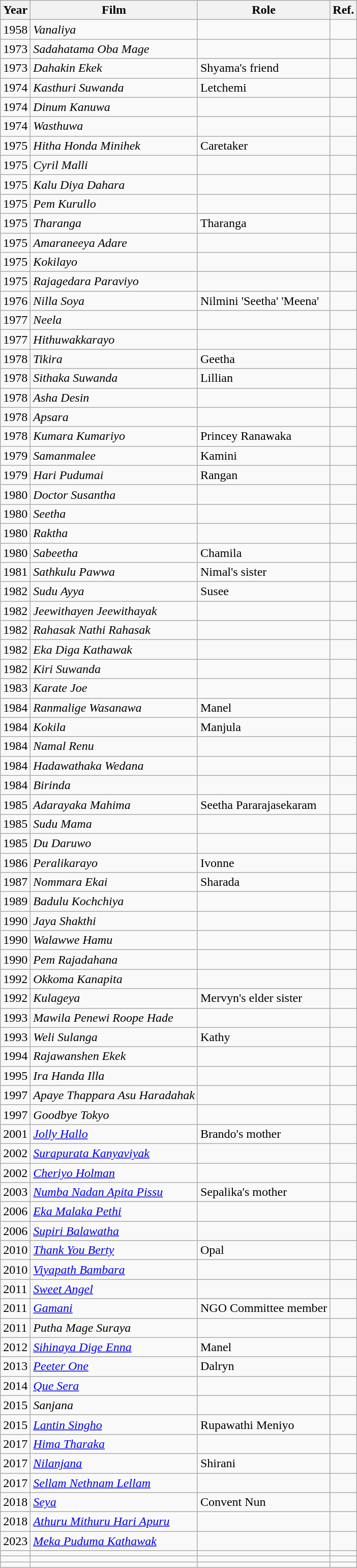<table class="wikitable">
<tr>
<th>Year</th>
<th>Film</th>
<th>Role</th>
<th>Ref.</th>
</tr>
<tr>
<td>1958</td>
<td><em>Vanaliya</em></td>
<td></td>
<td></td>
</tr>
<tr>
<td>1973</td>
<td><em>Sadahatama Oba Mage</em></td>
<td></td>
<td></td>
</tr>
<tr>
<td>1973</td>
<td><em>Dahakin Ekek</em></td>
<td>Shyama's friend</td>
<td></td>
</tr>
<tr>
<td>1974</td>
<td><em>Kasthuri Suwanda</em></td>
<td>Letchemi</td>
<td></td>
</tr>
<tr>
<td>1974</td>
<td><em>Dinum Kanuwa</em></td>
<td></td>
<td></td>
</tr>
<tr>
<td>1974</td>
<td><em>Wasthuwa</em></td>
<td></td>
<td></td>
</tr>
<tr>
<td>1975</td>
<td><em>Hitha Honda Minihek</em></td>
<td>Caretaker</td>
<td></td>
</tr>
<tr>
<td>1975</td>
<td><em>Cyril Malli</em></td>
<td></td>
<td></td>
</tr>
<tr>
<td>1975</td>
<td><em>Kalu Diya Dahara</em></td>
<td></td>
<td></td>
</tr>
<tr>
<td>1975</td>
<td><em>Pem Kurullo</em></td>
<td></td>
<td></td>
</tr>
<tr>
<td>1975</td>
<td><em>Tharanga</em></td>
<td>Tharanga</td>
<td></td>
</tr>
<tr>
<td>1975</td>
<td><em>Amaraneeya Adare</em></td>
<td></td>
<td></td>
</tr>
<tr>
<td>1975</td>
<td><em>Kokilayo</em></td>
<td></td>
<td></td>
</tr>
<tr>
<td>1975</td>
<td><em>Rajagedara Paraviyo</em></td>
<td></td>
<td></td>
</tr>
<tr>
<td>1976</td>
<td><em>Nilla Soya</em></td>
<td>Nilmini 'Seetha' 'Meena'</td>
<td></td>
</tr>
<tr>
<td>1977</td>
<td><em>Neela</em></td>
<td></td>
<td></td>
</tr>
<tr>
<td>1977</td>
<td><em>Hithuwakkarayo</em></td>
<td></td>
<td></td>
</tr>
<tr>
<td>1978</td>
<td><em>Tikira</em></td>
<td>Geetha</td>
<td></td>
</tr>
<tr>
<td>1978</td>
<td><em>Sithaka Suwanda</em></td>
<td>Lillian</td>
<td></td>
</tr>
<tr>
<td>1978</td>
<td><em>Asha Desin</em></td>
<td></td>
<td></td>
</tr>
<tr>
<td>1978</td>
<td><em>Apsara</em></td>
<td></td>
<td></td>
</tr>
<tr>
<td>1978</td>
<td><em>Kumara Kumariyo</em></td>
<td>Princey Ranawaka</td>
<td></td>
</tr>
<tr>
<td>1979</td>
<td><em>Samanmalee</em></td>
<td>Kamini</td>
<td></td>
</tr>
<tr>
<td>1979</td>
<td><em>Hari Pudumai</em></td>
<td>Rangan</td>
<td></td>
</tr>
<tr>
<td>1980</td>
<td><em>Doctor Susantha</em></td>
<td></td>
<td></td>
</tr>
<tr>
<td>1980</td>
<td><em>Seetha</em></td>
<td></td>
<td></td>
</tr>
<tr>
<td>1980</td>
<td><em>Raktha</em></td>
<td></td>
<td></td>
</tr>
<tr>
<td>1980</td>
<td><em>Sabeetha</em></td>
<td>Chamila</td>
<td></td>
</tr>
<tr>
<td>1981</td>
<td><em>Sathkulu Pawwa</em></td>
<td>Nimal's sister</td>
<td></td>
</tr>
<tr>
<td>1982</td>
<td><em>Sudu Ayya</em></td>
<td>Susee</td>
<td></td>
</tr>
<tr>
<td>1982</td>
<td><em>Jeewithayen Jeewithayak</em></td>
<td></td>
<td></td>
</tr>
<tr>
<td>1982</td>
<td><em>Rahasak Nathi Rahasak</em></td>
<td></td>
<td></td>
</tr>
<tr>
<td>1982</td>
<td><em>Eka Diga Kathawak</em></td>
<td></td>
<td></td>
</tr>
<tr>
<td>1982</td>
<td><em>Kiri Suwanda</em></td>
<td></td>
<td></td>
</tr>
<tr>
<td>1983</td>
<td><em>Karate Joe</em></td>
<td></td>
<td></td>
</tr>
<tr>
<td>1984</td>
<td><em>Ranmalige Wasanawa</em></td>
<td>Manel</td>
<td></td>
</tr>
<tr>
<td>1984</td>
<td><em>Kokila</em></td>
<td>Manjula</td>
<td></td>
</tr>
<tr>
<td>1984</td>
<td><em>Namal Renu</em></td>
<td></td>
<td></td>
</tr>
<tr>
<td>1984</td>
<td><em>Hadawathaka Wedana</em></td>
<td></td>
<td></td>
</tr>
<tr>
<td>1984</td>
<td><em>Birinda</em></td>
<td></td>
<td></td>
</tr>
<tr>
<td>1985</td>
<td><em>Adarayaka Mahima</em></td>
<td>Seetha Pararajasekaram</td>
<td></td>
</tr>
<tr>
<td>1985</td>
<td><em>Sudu Mama</em></td>
<td></td>
<td></td>
</tr>
<tr>
<td>1985</td>
<td><em>Du Daruwo</em></td>
<td></td>
<td></td>
</tr>
<tr>
<td>1986</td>
<td><em>Peralikarayo</em></td>
<td>Ivonne</td>
<td></td>
</tr>
<tr>
<td>1987</td>
<td><em>Nommara Ekai</em></td>
<td>Sharada</td>
<td></td>
</tr>
<tr>
<td>1989</td>
<td><em>Badulu Kochchiya</em></td>
<td></td>
<td></td>
</tr>
<tr>
<td>1990</td>
<td><em>Jaya Shakthi</em></td>
<td></td>
<td></td>
</tr>
<tr>
<td>1990</td>
<td><em>Walawwe Hamu</em></td>
<td></td>
<td></td>
</tr>
<tr>
<td>1990</td>
<td><em>Pem Rajadahana</em></td>
<td></td>
<td></td>
</tr>
<tr>
<td>1992</td>
<td><em>Okkoma Kanapita</em></td>
<td></td>
<td></td>
</tr>
<tr>
<td>1992</td>
<td><em>Kulageya</em></td>
<td>Mervyn's elder sister</td>
<td></td>
</tr>
<tr>
<td>1993</td>
<td><em>Mawila Penewi Roope Hade</em></td>
<td></td>
<td></td>
</tr>
<tr>
<td>1993</td>
<td><em>Weli Sulanga</em></td>
<td>Kathy</td>
<td></td>
</tr>
<tr>
<td>1994</td>
<td><em>Rajawanshen Ekek</em></td>
<td></td>
<td></td>
</tr>
<tr>
<td>1995</td>
<td><em>Ira Handa Illa</em></td>
<td></td>
<td></td>
</tr>
<tr>
<td>1997</td>
<td><em>Apaye Thappara Asu Haradahak</em></td>
<td></td>
<td></td>
</tr>
<tr>
<td>1997</td>
<td><em>Goodbye Tokyo</em></td>
<td></td>
<td></td>
</tr>
<tr>
<td>2001</td>
<td><em><a href='#'>Jolly Hallo</a></em></td>
<td>Brando's mother</td>
<td></td>
</tr>
<tr>
<td>2002</td>
<td><em><a href='#'>Surapurata Kanyaviyak</a></em></td>
<td></td>
<td></td>
</tr>
<tr>
<td>2002</td>
<td><em><a href='#'>Cheriyo Holman</a></em></td>
<td></td>
<td></td>
</tr>
<tr>
<td>2003</td>
<td><em><a href='#'>Numba Nadan Apita Pissu</a></em></td>
<td>Sepalika's mother</td>
<td></td>
</tr>
<tr>
<td>2006</td>
<td><em><a href='#'>Eka Malaka Pethi</a></em></td>
<td></td>
<td></td>
</tr>
<tr>
<td>2006</td>
<td><em><a href='#'>Supiri Balawatha</a></em></td>
<td></td>
<td></td>
</tr>
<tr>
<td>2010</td>
<td><em><a href='#'>Thank You Berty</a></em></td>
<td>Opal</td>
<td></td>
</tr>
<tr>
<td>2010</td>
<td><em><a href='#'>Viyapath Bambara</a></em></td>
<td></td>
<td></td>
</tr>
<tr>
<td>2011</td>
<td><em><a href='#'>Sweet Angel</a></em></td>
<td></td>
<td></td>
</tr>
<tr>
<td>2011</td>
<td><em><a href='#'>Gamani</a></em></td>
<td>NGO Committee member</td>
<td></td>
</tr>
<tr>
<td>2011</td>
<td><em>Putha Mage Suraya</em></td>
<td></td>
<td></td>
</tr>
<tr>
<td>2012</td>
<td><em><a href='#'>Sihinaya Dige Enna</a></em></td>
<td>Manel</td>
<td></td>
</tr>
<tr>
<td>2013</td>
<td><em><a href='#'>Peeter One</a></em></td>
<td>Dalryn</td>
<td></td>
</tr>
<tr>
<td>2014</td>
<td><em><a href='#'>Que Sera</a></em></td>
<td></td>
<td></td>
</tr>
<tr>
<td>2015</td>
<td><em>Sanjana</em></td>
<td></td>
<td></td>
</tr>
<tr>
<td>2015</td>
<td><em><a href='#'>Lantin Singho</a></em></td>
<td>Rupawathi Meniyo</td>
<td></td>
</tr>
<tr>
<td>2017</td>
<td><em><a href='#'>Hima Tharaka</a></em></td>
<td></td>
<td></td>
</tr>
<tr>
<td>2017</td>
<td><em><a href='#'>Nilanjana</a></em></td>
<td>Shirani</td>
<td></td>
</tr>
<tr>
<td>2017</td>
<td><em><a href='#'>Sellam Nethnam Lellam</a></em></td>
<td></td>
<td></td>
</tr>
<tr>
<td>2018</td>
<td><em><a href='#'>Seya</a></em></td>
<td>Convent Nun</td>
<td></td>
</tr>
<tr>
<td>2018</td>
<td><em><a href='#'>Athuru Mithuru Hari Apuru</a></em></td>
<td></td>
<td></td>
</tr>
<tr>
<td>2023</td>
<td><em><a href='#'>Meka Puduma Kathawak</a></em></td>
<td></td>
<td></td>
</tr>
<tr>
<td></td>
<td></td>
<td></td>
<td></td>
</tr>
<tr>
<td></td>
<td></td>
<td></td>
<td></td>
</tr>
<tr>
<td></td>
<td></td>
<td></td>
<td></td>
</tr>
</table>
